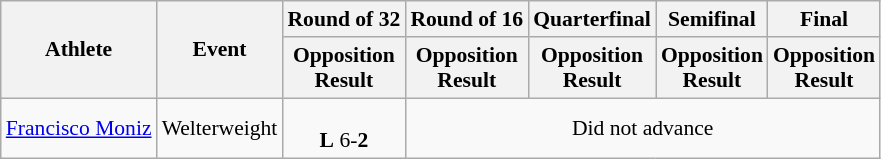<table class=wikitable style=font-size:90%>
<tr>
<th rowspan=2>Athlete</th>
<th rowspan=2>Event</th>
<th>Round of 32</th>
<th>Round of 16</th>
<th>Quarterfinal</th>
<th>Semifinal</th>
<th>Final</th>
</tr>
<tr>
<th>Opposition<br>Result</th>
<th>Opposition<br>Result</th>
<th>Opposition<br>Result</th>
<th>Opposition<br>Result</th>
<th>Opposition<br>Result</th>
</tr>
<tr>
<td><a href='#'>Francisco Moniz</a></td>
<td>Welterweight</td>
<td align=center><br><strong>L</strong> 6-<strong>2</strong></td>
<td colspan=4 align=center>Did not advance</td>
</tr>
</table>
